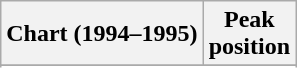<table class="wikitable sortable plainrowheaders">
<tr>
<th>Chart (1994–1995)</th>
<th>Peak<br>position</th>
</tr>
<tr>
</tr>
<tr>
</tr>
<tr>
</tr>
</table>
